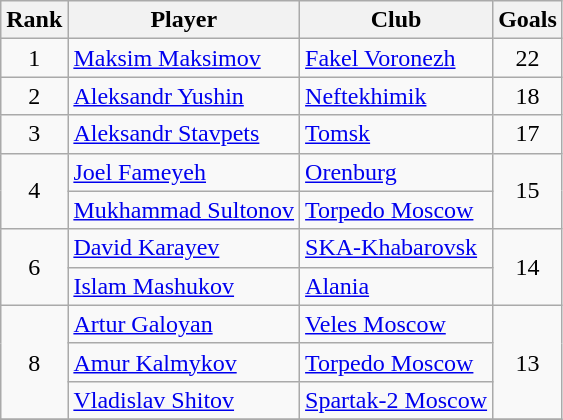<table class="wikitable" style="text-align: center;">
<tr>
<th>Rank</th>
<th>Player</th>
<th>Club</th>
<th>Goals</th>
</tr>
<tr>
<td>1</td>
<td style="text-align: left;"> <a href='#'>Maksim Maksimov</a></td>
<td style="text-align: left;"><a href='#'>Fakel Voronezh</a></td>
<td>22</td>
</tr>
<tr>
<td>2</td>
<td style="text-align: left;"> <a href='#'>Aleksandr Yushin</a></td>
<td style="text-align: left;"><a href='#'>Neftekhimik</a></td>
<td>18</td>
</tr>
<tr>
<td>3</td>
<td style="text-align: left;"> <a href='#'>Aleksandr Stavpets</a></td>
<td style="text-align: left;"><a href='#'>Tomsk</a></td>
<td>17</td>
</tr>
<tr>
<td rowspan="2">4</td>
<td style="text-align: left;"> <a href='#'>Joel Fameyeh</a></td>
<td style="text-align: left;"><a href='#'>Orenburg</a></td>
<td rowspan="2">15</td>
</tr>
<tr>
<td style="text-align: left;"> <a href='#'>Mukhammad Sultonov</a></td>
<td style="text-align: left;"><a href='#'>Torpedo Moscow</a></td>
</tr>
<tr>
<td rowspan="2">6</td>
<td style="text-align: left;"> <a href='#'>David Karayev</a></td>
<td style="text-align: left;"><a href='#'>SKA-Khabarovsk</a></td>
<td rowspan="2">14</td>
</tr>
<tr>
<td style="text-align: left;"> <a href='#'>Islam Mashukov</a></td>
<td style="text-align: left;"><a href='#'>Alania</a></td>
</tr>
<tr>
<td rowspan="3">8</td>
<td style="text-align: left;"> <a href='#'>Artur Galoyan</a></td>
<td style="text-align: left;"><a href='#'>Veles Moscow</a></td>
<td rowspan="3">13</td>
</tr>
<tr>
<td style="text-align: left;"> <a href='#'>Amur Kalmykov</a></td>
<td style="text-align: left;"><a href='#'>Torpedo Moscow</a></td>
</tr>
<tr>
<td style="text-align: left;"> <a href='#'>Vladislav Shitov</a></td>
<td style="text-align: left;"><a href='#'>Spartak-2 Moscow</a></td>
</tr>
<tr>
</tr>
</table>
